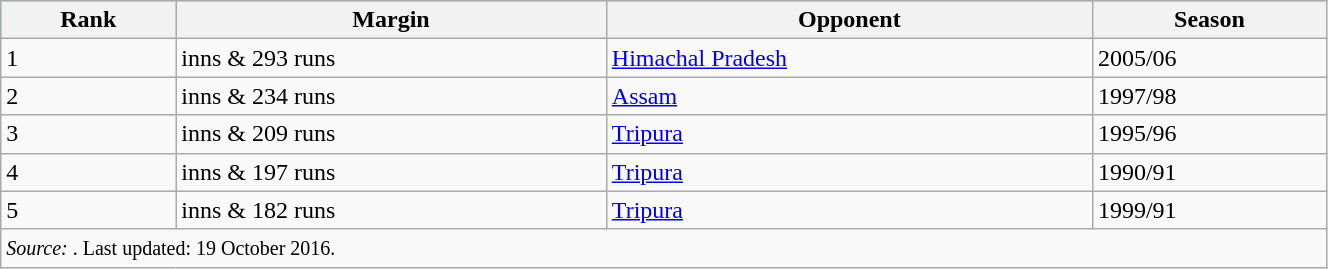<table class="wikitable" width=70%>
<tr bgcolor=#87cef>
<th>Rank</th>
<th>Margin</th>
<th>Opponent</th>
<th>Season</th>
</tr>
<tr>
<td>1</td>
<td>inns & 293 runs</td>
<td><a href='#'>Himachal Pradesh</a></td>
<td>2005/06</td>
</tr>
<tr>
<td>2</td>
<td>inns & 234 runs</td>
<td><a href='#'>Assam</a></td>
<td>1997/98</td>
</tr>
<tr>
<td>3</td>
<td>inns & 209 runs</td>
<td><a href='#'>Tripura</a></td>
<td>1995/96</td>
</tr>
<tr>
<td>4</td>
<td>inns & 197 runs</td>
<td><a href='#'>Tripura</a></td>
<td>1990/91</td>
</tr>
<tr>
<td>5</td>
<td>inns & 182 runs</td>
<td><a href='#'>Tripura</a></td>
<td>1999/91</td>
</tr>
<tr>
<td colspan=4><small><em>Source: </em>. Last updated: 19 October 2016.</small></td>
</tr>
</table>
